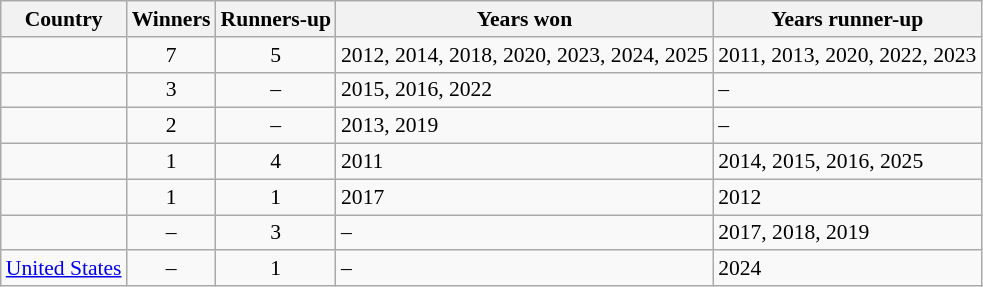<table class="wikitable sortable" style="font-size:90%">
<tr>
<th>Country</th>
<th>Winners</th>
<th>Runners-up</th>
<th>Years won</th>
<th>Years runner-up</th>
</tr>
<tr>
<td></td>
<td align=center>7</td>
<td align="center">5</td>
<td>2012, 2014, 2018, 2020, 2023, 2024, 2025</td>
<td>2011, 2013, 2020, 2022, 2023</td>
</tr>
<tr>
<td></td>
<td align=center>3</td>
<td align=center>–</td>
<td>2015, 2016, 2022</td>
<td>–</td>
</tr>
<tr>
<td></td>
<td align=center>2</td>
<td align=center>–</td>
<td>2013, 2019</td>
<td>–</td>
</tr>
<tr>
<td></td>
<td align=center>1</td>
<td align=center>4</td>
<td>2011</td>
<td>2014, 2015, 2016, 2025</td>
</tr>
<tr>
<td></td>
<td align=center>1</td>
<td align=center>1</td>
<td>2017</td>
<td>2012</td>
</tr>
<tr>
<td></td>
<td align=center>–</td>
<td align=center>3</td>
<td>–</td>
<td>2017, 2018, 2019</td>
</tr>
<tr>
<td> <a href='#'>United States</a></td>
<td align=center>–</td>
<td align=center>1</td>
<td>–</td>
<td>2024</td>
</tr>
</table>
